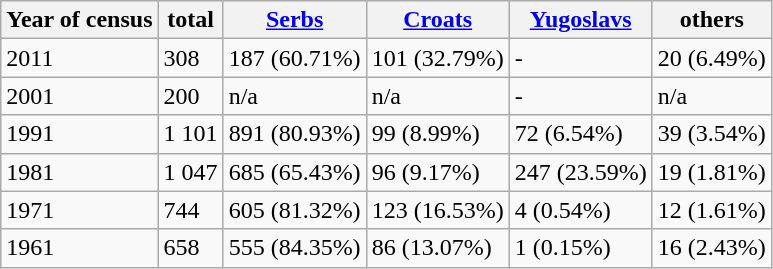<table class="wikitable">
<tr>
<th>Year of census</th>
<th>total</th>
<th><a href='#'>Serbs</a></th>
<th><a href='#'>Croats</a></th>
<th><a href='#'>Yugoslavs</a></th>
<th>others</th>
</tr>
<tr>
<td>2011</td>
<td>308</td>
<td>187 (60.71%)</td>
<td>101 (32.79%)</td>
<td>-</td>
<td>20 (6.49%)</td>
</tr>
<tr>
<td>2001</td>
<td>200</td>
<td>n/a</td>
<td>n/a</td>
<td>-</td>
<td>n/a</td>
</tr>
<tr>
<td>1991</td>
<td>1 101</td>
<td>891 (80.93%)</td>
<td>99 (8.99%)</td>
<td>72 (6.54%)</td>
<td>39 (3.54%)</td>
</tr>
<tr>
<td>1981</td>
<td>1 047</td>
<td>685 (65.43%)</td>
<td>96 (9.17%)</td>
<td>247 (23.59%)</td>
<td>19 (1.81%)</td>
</tr>
<tr>
<td>1971</td>
<td>744</td>
<td>605 (81.32%)</td>
<td>123 (16.53%)</td>
<td>4 (0.54%)</td>
<td>12 (1.61%)</td>
</tr>
<tr>
<td>1961</td>
<td>658</td>
<td>555 (84.35%)</td>
<td>86 (13.07%)</td>
<td>1 (0.15%)</td>
<td>16 (2.43%)</td>
</tr>
</table>
